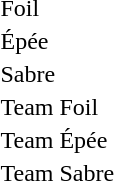<table>
<tr>
<td rowspan=2>Foil<br></td>
<td rowspan=2></td>
<td rowspan=2></td>
<td></td>
</tr>
<tr>
<td></td>
</tr>
<tr>
<td rowspan=2>Épée<br></td>
<td rowspan=2></td>
<td rowspan=2></td>
<td></td>
</tr>
<tr>
<td></td>
</tr>
<tr>
<td rowspan=2>Sabre<br></td>
<td rowspan=2></td>
<td rowspan=2></td>
<td></td>
</tr>
<tr>
<td></td>
</tr>
<tr>
<td>Team Foil</td>
<td></td>
<td></td>
<td></td>
</tr>
<tr>
<td>Team Épée</td>
<td></td>
<td></td>
<td></td>
</tr>
<tr>
<td>Team Sabre</td>
<td></td>
<td></td>
<td></td>
</tr>
</table>
